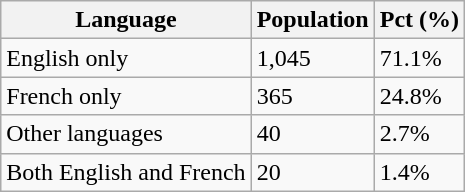<table class="wikitable">
<tr>
<th>Language</th>
<th>Population</th>
<th>Pct (%)</th>
</tr>
<tr>
<td>English only</td>
<td>1,045</td>
<td>71.1%</td>
</tr>
<tr>
<td>French only</td>
<td>365</td>
<td>24.8%</td>
</tr>
<tr>
<td>Other languages</td>
<td>40</td>
<td>2.7%</td>
</tr>
<tr>
<td>Both English and French</td>
<td>20</td>
<td>1.4%</td>
</tr>
</table>
